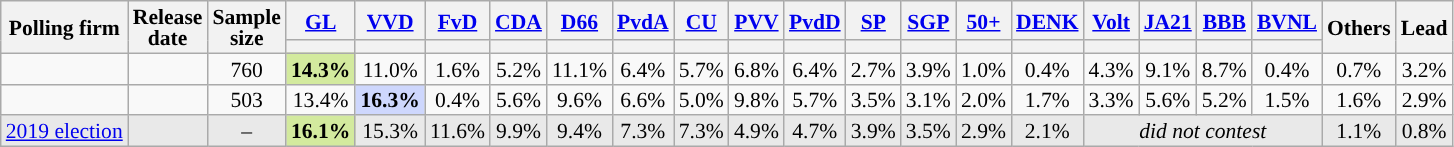<table class="wikitable sortable tpl-blanktable" style="text-align:center;font-size:90%;line-height:14px;">
<tr>
<th rowspan="2">Polling firm</th>
<th rowspan="2">Release<br>date</th>
<th rowspan="2">Sample<br>size</th>
<th class="unsortable" style="width:30px;"><a href='#'>GL</a></th>
<th class="unsortable" style="width:30px;"><a href='#'>VVD</a></th>
<th class="unsortable" style="width:30px;"><a href='#'>FvD</a></th>
<th class="unsortable" style="width:30px;"><a href='#'>CDA</a></th>
<th class="unsortable" style="width:30px;"><a href='#'>D66</a></th>
<th class="unsortable" style="width:30px;"><a href='#'>PvdA</a></th>
<th class="unsortable" style="width:30px;"><a href='#'>CU</a></th>
<th class="unsortable" style="width:30px;"><a href='#'>PVV</a></th>
<th class="unsortable" style="width:30px;"><a href='#'>PvdD</a></th>
<th class="unsortable" style="width:30px;"><a href='#'>SP</a></th>
<th class="unsortable" style="width:30px;"><a href='#'>SGP</a></th>
<th class="unsortable" style="width:30px;"><a href='#'>50+</a></th>
<th class="unsortable" style="width:30px;"><a href='#'>DENK</a></th>
<th class="unsortable" style="width:30px;"><a href='#'>Volt</a></th>
<th class="unsortable" style="width:30px;"><a href='#'>JA21</a></th>
<th class="unsortable" style="width:30px;"><a href='#'>BBB</a></th>
<th class="unsortable" style="width:30px;"><a href='#'>BVNL</a></th>
<th class="unsortable" style="width:30px;" rowspan="2">Others</th>
<th rowspan="2">Lead</th>
</tr>
<tr>
<th data-sort-type="number" style="background:"></th>
<th data-sort-type="number" style="background:"></th>
<th data-sort-type="number" style="background:"></th>
<th data-sort-type="number" style="background:"></th>
<th data-sort-type="number" style="background:"></th>
<th data-sort-type="number" style="background:"></th>
<th data-sort-type="number" style="background:"></th>
<th data-sort-type="number" style="background:"></th>
<th data-sort-type="number" style="background:"></th>
<th data-sort-type="number" style="background:"></th>
<th data-sort-type="number" style="background:"></th>
<th data-sort-type="number" style="background:"></th>
<th data-sort-type="number" style="background:"></th>
<th data-sort-type="number" style="background:"></th>
<th data-sort-type="number" style="background:"></th>
<th data-sort-type="number" style="background:"></th>
<th data-sort-type="number" style="background:"></th>
</tr>
<tr>
<td></td>
<td></td>
<td>760</td>
<td style="background:#d3ea9e;"><strong>14.3%</strong></td>
<td>11.0%</td>
<td>1.6%</td>
<td>5.2%</td>
<td>11.1%</td>
<td>6.4%</td>
<td>5.7%</td>
<td>6.8%</td>
<td>6.4%</td>
<td>2.7%</td>
<td>3.9%</td>
<td>1.0%</td>
<td>0.4%</td>
<td>4.3%</td>
<td>9.1%</td>
<td>8.7%</td>
<td>0.4%</td>
<td>0.7%</td>
<td style="background:">3.2%</td>
</tr>
<tr>
<td></td>
<td></td>
<td>503</td>
<td>13.4%</td>
<td style="background:#CED7FD;"><strong>16.3%</strong></td>
<td>0.4%</td>
<td>5.6%</td>
<td>9.6%</td>
<td>6.6%</td>
<td>5.0%</td>
<td>9.8%</td>
<td>5.7%</td>
<td>3.5%</td>
<td>3.1%</td>
<td>2.0%</td>
<td>1.7%</td>
<td>3.3%</td>
<td>5.6%</td>
<td>5.2%</td>
<td>1.5%</td>
<td>1.6%</td>
<td style="background:">2.9%</td>
</tr>
<tr style="background:#E9E9E9;">
<td><a href='#'>2019 election</a></td>
<td></td>
<td>–</td>
<td style="background:#d3ea9e;"><strong>16.1%</strong></td>
<td>15.3%</td>
<td>11.6%</td>
<td>9.9%</td>
<td>9.4%</td>
<td>7.3%</td>
<td>7.3%</td>
<td>4.9%</td>
<td>4.7%</td>
<td>3.9%</td>
<td>3.5%</td>
<td>2.9%</td>
<td>2.1%</td>
<td colspan=4><em>did not contest</em></td>
<td>1.1%</td>
<td style="background:">0.8%</td>
</tr>
</table>
